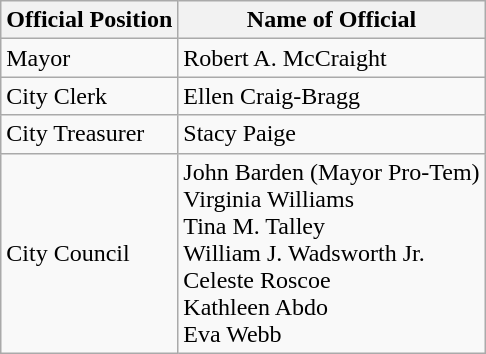<table class="wikitable">
<tr>
<th>Official Position</th>
<th>Name of Official</th>
</tr>
<tr>
<td>Mayor</td>
<td>Robert A. McCraight</td>
</tr>
<tr>
<td>City Clerk</td>
<td>Ellen Craig-Bragg</td>
</tr>
<tr>
<td>City Treasurer</td>
<td>Stacy Paige</td>
</tr>
<tr>
<td>City Council</td>
<td>John Barden (Mayor Pro-Tem) <br> Virginia Williams <br> Tina M. Talley <br> William J. Wadsworth Jr. <br> Celeste Roscoe <br> Kathleen Abdo <br> Eva Webb</td>
</tr>
</table>
